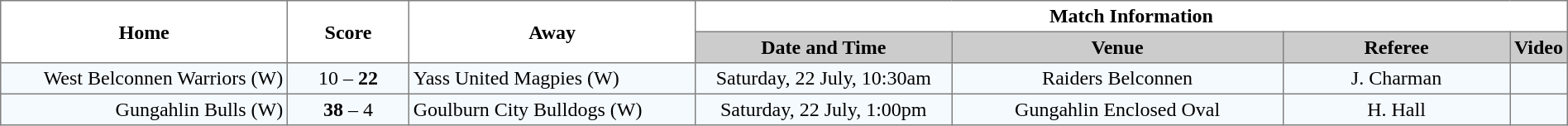<table border="1" cellpadding="3" cellspacing="0" width="100%" style="border-collapse:collapse;  text-align:center;">
<tr>
<th rowspan="2" width="19%">Home</th>
<th rowspan="2" width="8%">Score</th>
<th rowspan="2" width="19%">Away</th>
<th colspan="4">Match Information</th>
</tr>
<tr style="background:#CCCCCC">
<th width="17%">Date and Time</th>
<th width="22%">Venue</th>
<th width="50%">Referee</th>
<th>Video</th>
</tr>
<tr style="text-align:center; background:#f5faff;">
<td align="right">West Belconnen Warriors (W) </td>
<td>10 – <strong>22</strong></td>
<td align="left"> Yass United Magpies (W)</td>
<td>Saturday, 22 July, 10:30am</td>
<td>Raiders Belconnen</td>
<td>J. Charman</td>
<td></td>
</tr>
<tr style="text-align:center; background:#f5faff;">
<td align="right">Gungahlin Bulls (W) </td>
<td><strong>38</strong> – 4</td>
<td align="left"> Goulburn City Bulldogs (W)</td>
<td>Saturday, 22 July, 1:00pm</td>
<td>Gungahlin Enclosed Oval</td>
<td>H. Hall</td>
<td></td>
</tr>
</table>
